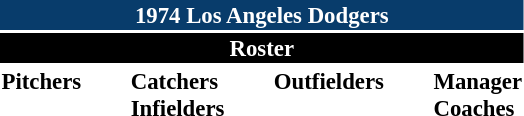<table class="toccolours" style="font-size: 95%;">
<tr>
<th colspan="10" style="background-color: #083c6b; color: white; text-align: center;">1974 Los Angeles Dodgers</th>
</tr>
<tr>
<td colspan="10" style="background-color: black; color: white; text-align: center;"><strong>Roster</strong></td>
</tr>
<tr>
<td valign="top"><strong>Pitchers</strong><br>




  






</td>
<td width="25px"></td>
<td valign="top"><strong>Catchers</strong><br>



<strong>Infielders</strong>








</td>
<td width="25px"></td>
<td valign="top"><strong>Outfielders</strong><br>







</td>
<td width="25px"></td>
<td valign="top"><strong>Manager</strong><br>
<strong>Coaches</strong>




</td>
</tr>
</table>
